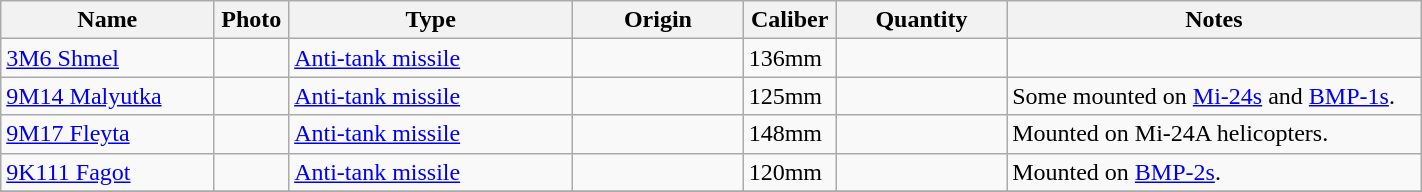<table class="wikitable" style="width:75%;">
<tr>
<th style="width:15%;">Name</th>
<th>Photo</th>
<th style="width:20%;">Type</th>
<th style="width:12%;">Origin</th>
<th>Caliber</th>
<th style="width:12%;">Quantity</th>
<th>Notes</th>
</tr>
<tr>
<td><a href='#'>3M6 Shmel</a></td>
<td></td>
<td><a href='#'>Anti-tank missile</a></td>
<td></td>
<td>136mm</td>
<td></td>
<td></td>
</tr>
<tr>
<td><a href='#'>9M14 Malyutka</a></td>
<td></td>
<td><a href='#'>Anti-tank missile</a></td>
<td></td>
<td>125mm</td>
<td></td>
<td>Some mounted on <a href='#'>Mi-24s</a> and <a href='#'>BMP-1s</a>.</td>
</tr>
<tr>
<td><a href='#'>9M17 Fleyta</a></td>
<td></td>
<td><a href='#'>Anti-tank missile</a></td>
<td></td>
<td>148mm</td>
<td></td>
<td>Mounted on Mi-24A helicopters.</td>
</tr>
<tr>
<td><a href='#'>9K111 Fagot</a></td>
<td></td>
<td><a href='#'>Anti-tank missile</a></td>
<td></td>
<td>120mm</td>
<td></td>
<td>Mounted on <a href='#'>BMP-2s</a>.</td>
</tr>
<tr>
</tr>
</table>
